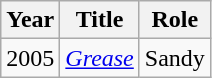<table class="wikitable sortable">
<tr>
<th>Year</th>
<th>Title</th>
<th>Role</th>
</tr>
<tr>
<td>2005</td>
<td><em><a href='#'>Grease</a></em></td>
<td>Sandy</td>
</tr>
</table>
